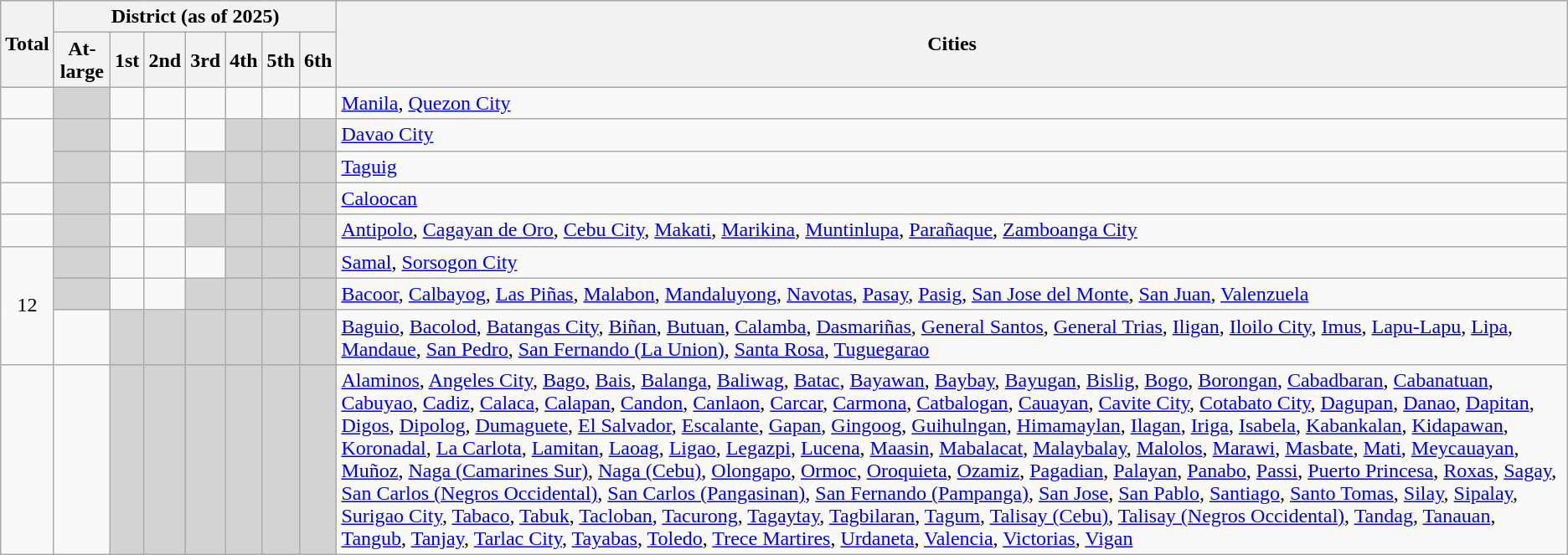<table class="wikitable">
<tr style="background:#ccc;">
<th rowspan=2>Total</th>
<th colspan=7>District (as of 2025)</th>
<th rowspan=2>Cities</th>
</tr>
<tr>
<th>At-large</th>
<th>1st</th>
<th>2nd</th>
<th>3rd</th>
<th>4th</th>
<th>5th</th>
<th>6th</th>
</tr>
<tr>
<td></td>
<td bgcolor=D3D3D3></td>
<td></td>
<td></td>
<td></td>
<td></td>
<td></td>
<td></td>
<td><a href='#'>Manila</a>, <a href='#'>Quezon City</a></td>
</tr>
<tr>
<td rowspan=2></td>
<td bgcolor=D3D3D3></td>
<td></td>
<td></td>
<td></td>
<td bgcolor=D3D3D3></td>
<td bgcolor=D3D3D3></td>
<td bgcolor=D3D3D3></td>
<td><a href='#'>Davao City</a></td>
</tr>
<tr>
<td bgcolor=D3D3D3></td>
<td></td>
<td></td>
<td bgcolor=D3D3D3></td>
<td bgcolor=D3D3D3></td>
<td bgcolor=D3D3D3></td>
<td bgcolor=D3D3D3></td>
<td><a href='#'>Taguig</a></td>
</tr>
<tr>
<td></td>
<td bgcolor=D3D3D3></td>
<td></td>
<td></td>
<td></td>
<td bgcolor=D3D3D3></td>
<td bgcolor=D3D3D3></td>
<td bgcolor=D3D3D3></td>
<td><a href='#'>Caloocan</a></td>
</tr>
<tr>
<td></td>
<td bgcolor=D3D3D3></td>
<td></td>
<td></td>
<td bgcolor=D3D3D3></td>
<td bgcolor=D3D3D3></td>
<td bgcolor=D3D3D3></td>
<td bgcolor=D3D3D3></td>
<td><a href='#'>Antipolo</a>, <a href='#'>Cagayan de Oro</a>, <a href='#'>Cebu City</a>, <a href='#'>Makati</a>, <a href='#'>Marikina</a>, <a href='#'>Muntinlupa</a>, <a href='#'>Parañaque</a>, <a href='#'>Zamboanga City</a></td>
</tr>
<tr>
<td rowspan=3 style="text-align:center;">12</td>
<td bgcolor=D3D3D3></td>
<td></td>
<td></td>
<td></td>
<td bgcolor=D3D3D3></td>
<td bgcolor=D3D3D3></td>
<td bgcolor=D3D3D3></td>
<td><a href='#'>Samal</a>, <a href='#'>Sorsogon City</a></td>
</tr>
<tr>
<td bgcolor=D3D3D3></td>
<td></td>
<td></td>
<td bgcolor=D3D3D3></td>
<td bgcolor=D3D3D3></td>
<td bgcolor=D3D3D3></td>
<td bgcolor=D3D3D3></td>
<td><a href='#'>Bacoor</a>, <a href='#'>Calbayog</a>, <a href='#'>Las Piñas</a>, <a href='#'>Malabon</a>, <a href='#'>Mandaluyong</a>, <a href='#'>Navotas</a>, <a href='#'>Pasay</a>, <a href='#'>Pasig</a>, <a href='#'>San Jose del Monte</a>, <a href='#'>San Juan</a>, <a href='#'>Valenzuela</a></td>
</tr>
<tr>
<td></td>
<td bgcolor=D3D3D3></td>
<td bgcolor=D3D3D3></td>
<td bgcolor=D3D3D3></td>
<td bgcolor=D3D3D3></td>
<td bgcolor=D3D3D3></td>
<td bgcolor=D3D3D3></td>
<td><a href='#'>Baguio</a>, <a href='#'>Bacolod</a>, <a href='#'>Batangas City</a>, <a href='#'>Biñan</a>, <a href='#'>Butuan</a>, <a href='#'>Calamba</a>, <a href='#'>Dasmariñas</a>, <a href='#'>General Santos</a>, <a href='#'>General Trias</a>, <a href='#'>Iligan</a>, <a href='#'>Iloilo City</a>, <a href='#'>Imus</a>, <a href='#'>Lapu-Lapu</a>, <a href='#'>Lipa</a>, <a href='#'>Mandaue</a>, <a href='#'>San Pedro</a>, <a href='#'>San Fernando (La Union)</a>, <a href='#'>Santa Rosa</a>, <a href='#'>Tuguegarao</a></td>
</tr>
<tr>
<td></td>
<td></td>
<td bgcolor=D3D3D3></td>
<td bgcolor=D3D3D3></td>
<td bgcolor=D3D3D3></td>
<td bgcolor=D3D3D3></td>
<td bgcolor=D3D3D3></td>
<td bgcolor=D3D3D3></td>
<td><a href='#'>Alaminos</a>, <a href='#'>Angeles City</a>, <a href='#'>Bago</a>, <a href='#'>Bais</a>, <a href='#'>Balanga</a>, <a href='#'>Baliwag</a>, <a href='#'>Batac</a>, <a href='#'>Bayawan</a>, <a href='#'>Baybay</a>, <a href='#'>Bayugan</a>, <a href='#'>Bislig</a>, <a href='#'>Bogo</a>, <a href='#'>Borongan</a>, <a href='#'>Cabadbaran</a>, <a href='#'>Cabanatuan</a>, <a href='#'>Cabuyao</a>, <a href='#'>Cadiz</a>, <a href='#'>Calaca</a>, <a href='#'>Calapan</a>, <a href='#'>Candon</a>, <a href='#'>Canlaon</a>, <a href='#'>Carcar</a>, <a href='#'>Carmona</a>, <a href='#'>Catbalogan</a>, <a href='#'>Cauayan</a>, <a href='#'>Cavite City</a>, <a href='#'>Cotabato City</a>, <a href='#'>Dagupan</a>, <a href='#'>Danao</a>, <a href='#'>Dapitan</a>, <a href='#'>Digos</a>, <a href='#'>Dipolog</a>, <a href='#'>Dumaguete</a>, <a href='#'>El Salvador</a>, <a href='#'>Escalante</a>, <a href='#'>Gapan</a>, <a href='#'>Gingoog</a>, <a href='#'>Guihulngan</a>, <a href='#'>Himamaylan</a>, <a href='#'>Ilagan</a>, <a href='#'>Iriga</a>, <a href='#'>Isabela</a>, <a href='#'>Kabankalan</a>, <a href='#'>Kidapawan</a>, <a href='#'>Koronadal</a>, <a href='#'>La Carlota</a>, <a href='#'>Lamitan</a>, <a href='#'>Laoag</a>, <a href='#'>Ligao</a>, <a href='#'>Legazpi</a>, <a href='#'>Lucena</a>, <a href='#'>Maasin</a>, <a href='#'>Mabalacat</a>, <a href='#'>Malaybalay</a>, <a href='#'>Malolos</a>, <a href='#'>Marawi</a>, <a href='#'>Masbate</a>, <a href='#'>Mati</a>, <a href='#'>Meycauayan</a>, <a href='#'>Muñoz</a>, <a href='#'>Naga (Camarines Sur)</a>, <a href='#'>Naga (Cebu)</a>, <a href='#'>Olongapo</a>, <a href='#'>Ormoc</a>, <a href='#'>Oroquieta</a>, <a href='#'>Ozamiz</a>, <a href='#'>Pagadian</a>, <a href='#'>Palayan</a>, <a href='#'>Panabo</a>, <a href='#'>Passi</a>, <a href='#'>Puerto Princesa</a>, <a href='#'>Roxas</a>, <a href='#'>Sagay</a>, <a href='#'>San Carlos (Negros Occidental)</a>, <a href='#'>San Carlos (Pangasinan)</a>, <a href='#'>San Fernando (Pampanga)</a>, <a href='#'>San Jose</a>, <a href='#'>San Pablo</a>, <a href='#'>Santiago</a>, <a href='#'>Santo Tomas</a>, <a href='#'>Silay</a>, <a href='#'>Sipalay</a>, <a href='#'>Surigao City</a>, <a href='#'>Tabaco</a>, <a href='#'>Tabuk</a>, <a href='#'>Tacloban</a>, <a href='#'>Tacurong</a>, <a href='#'>Tagaytay</a>, <a href='#'>Tagbilaran</a>, <a href='#'>Tagum</a>, <a href='#'>Talisay (Cebu)</a>, <a href='#'>Talisay (Negros Occidental)</a>, <a href='#'>Tandag</a>, <a href='#'>Tanauan</a>, <a href='#'>Tangub</a>, <a href='#'>Tanjay</a>, <a href='#'>Tarlac City</a>, <a href='#'>Tayabas</a>, <a href='#'>Toledo</a>, <a href='#'>Trece Martires</a>, <a href='#'>Urdaneta</a>, <a href='#'>Valencia</a>, <a href='#'>Victorias</a>, <a href='#'>Vigan</a></td>
</tr>
</table>
